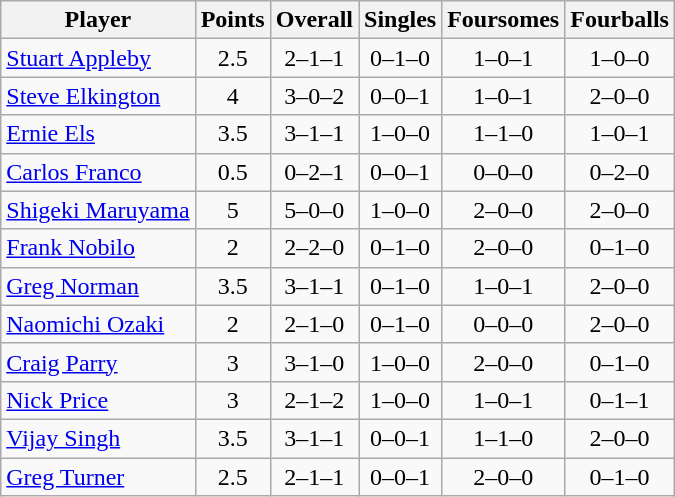<table class="wikitable sortable" style="text-align:center">
<tr>
<th>Player</th>
<th>Points</th>
<th>Overall</th>
<th>Singles</th>
<th>Foursomes</th>
<th>Fourballs</th>
</tr>
<tr>
<td align=left><a href='#'>Stuart Appleby</a></td>
<td>2.5</td>
<td>2–1–1</td>
<td>0–1–0</td>
<td>1–0–1</td>
<td>1–0–0</td>
</tr>
<tr>
<td align=left><a href='#'>Steve Elkington</a></td>
<td>4</td>
<td>3–0–2</td>
<td>0–0–1</td>
<td>1–0–1</td>
<td>2–0–0</td>
</tr>
<tr>
<td align=left><a href='#'>Ernie Els</a></td>
<td>3.5</td>
<td>3–1–1</td>
<td>1–0–0</td>
<td>1–1–0</td>
<td>1–0–1</td>
</tr>
<tr>
<td align=left><a href='#'>Carlos Franco</a></td>
<td>0.5</td>
<td>0–2–1</td>
<td>0–0–1</td>
<td>0–0–0</td>
<td>0–2–0</td>
</tr>
<tr>
<td align=left><a href='#'>Shigeki Maruyama</a></td>
<td>5</td>
<td>5–0–0</td>
<td>1–0–0</td>
<td>2–0–0</td>
<td>2–0–0</td>
</tr>
<tr>
<td align=left><a href='#'>Frank Nobilo</a></td>
<td>2</td>
<td>2–2–0</td>
<td>0–1–0</td>
<td>2–0–0</td>
<td>0–1–0</td>
</tr>
<tr>
<td align=left><a href='#'>Greg Norman</a></td>
<td>3.5</td>
<td>3–1–1</td>
<td>0–1–0</td>
<td>1–0–1</td>
<td>2–0–0</td>
</tr>
<tr>
<td align=left><a href='#'>Naomichi Ozaki</a></td>
<td>2</td>
<td>2–1–0</td>
<td>0–1–0</td>
<td>0–0–0</td>
<td>2–0–0</td>
</tr>
<tr>
<td align=left><a href='#'>Craig Parry</a></td>
<td>3</td>
<td>3–1–0</td>
<td>1–0–0</td>
<td>2–0–0</td>
<td>0–1–0</td>
</tr>
<tr>
<td align=left><a href='#'>Nick Price</a></td>
<td>3</td>
<td>2–1–2</td>
<td>1–0–0</td>
<td>1–0–1</td>
<td>0–1–1</td>
</tr>
<tr>
<td align=left><a href='#'>Vijay Singh</a></td>
<td>3.5</td>
<td>3–1–1</td>
<td>0–0–1</td>
<td>1–1–0</td>
<td>2–0–0</td>
</tr>
<tr>
<td align=left><a href='#'>Greg Turner</a></td>
<td>2.5</td>
<td>2–1–1</td>
<td>0–0–1</td>
<td>2–0–0</td>
<td>0–1–0</td>
</tr>
</table>
